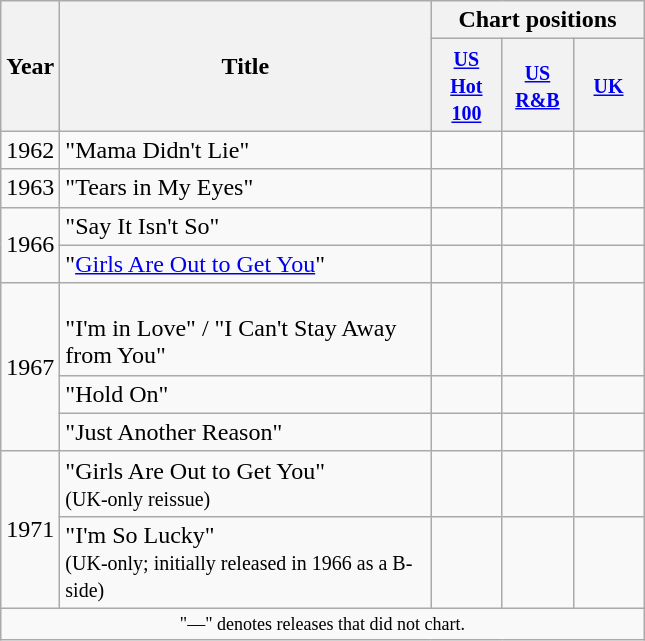<table class="wikitable">
<tr>
<th rowspan="2">Year</th>
<th width="240" rowspan="2">Title</th>
<th colspan="3">Chart positions</th>
</tr>
<tr>
<th width="40"><small><a href='#'>US Hot 100</a></small><br></th>
<th width="40"><small><a href='#'>US R&B</a></small><br></th>
<th width="40"><small><a href='#'>UK</a></small><br></th>
</tr>
<tr>
<td>1962</td>
<td>"Mama Didn't Lie"</td>
<td></td>
<td></td>
<td></td>
</tr>
<tr>
<td>1963</td>
<td>"Tears in My Eyes"</td>
<td></td>
<td></td>
<td></td>
</tr>
<tr>
<td rowspan="2">1966</td>
<td>"Say It Isn't So"</td>
<td></td>
<td></td>
<td></td>
</tr>
<tr>
<td>"<a href='#'>Girls Are Out to Get You</a>"</td>
<td></td>
<td></td>
<td></td>
</tr>
<tr>
<td rowspan="3">1967</td>
<td><br>"I'm in Love" / "I Can't Stay Away from You"</td>
<td></td>
<td></td>
<td></td>
</tr>
<tr>
<td>"Hold On"</td>
<td></td>
<td></td>
<td></td>
</tr>
<tr>
<td>"Just Another Reason"</td>
<td></td>
<td></td>
<td></td>
</tr>
<tr>
<td rowspan="2">1971</td>
<td>"Girls Are Out to Get You" <br><small>(UK-only reissue)</small></td>
<td></td>
<td></td>
<td></td>
</tr>
<tr>
<td>"I'm So Lucky" <br><small>(UK-only; initially released in 1966 as a B-side)</small></td>
<td></td>
<td></td>
<td></td>
</tr>
<tr>
<td colspan="5" style="text-align:center; font-size:9pt;">"—" denotes releases that did not chart.</td>
</tr>
</table>
